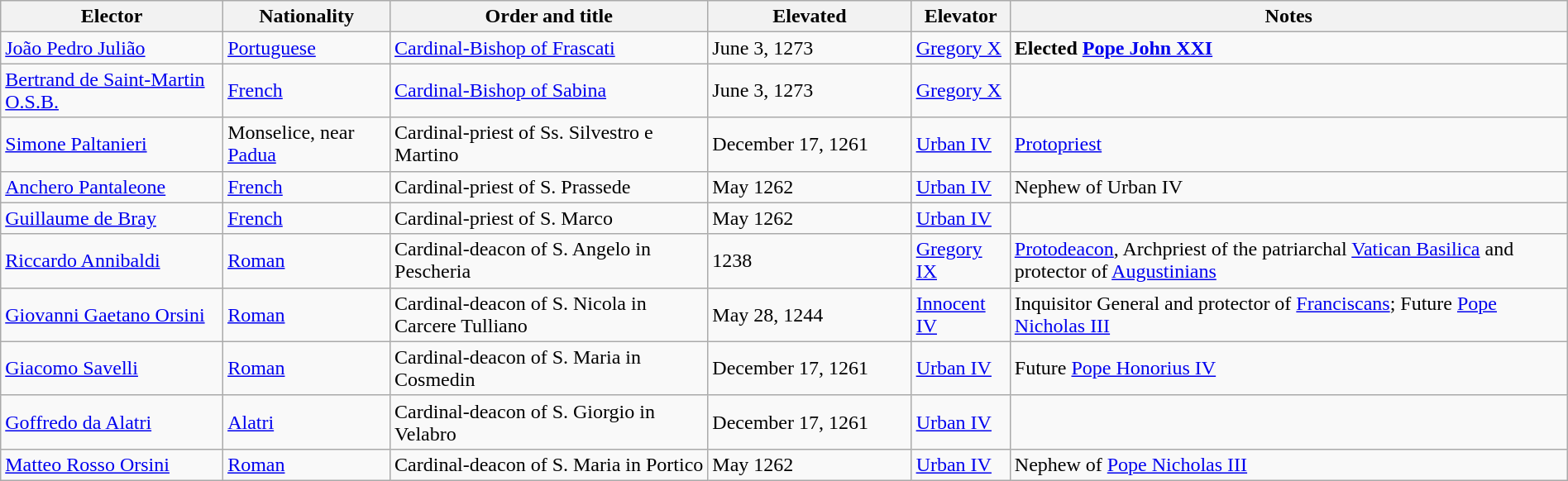<table class="wikitable sortable collapsible" style="width:100%">
<tr>
<th width="*">Elector</th>
<th width="*">Nationality</th>
<th width="*">Order and title</th>
<th width="13%">Elevated</th>
<th width="*">Elevator</th>
<th width="*">Notes</th>
</tr>
<tr valign="top">
<td><a href='#'>João Pedro Julião</a></td>
<td><a href='#'>Portuguese</a></td>
<td><a href='#'>Cardinal-Bishop of Frascati</a></td>
<td>June 3, 1273</td>
<td><a href='#'>Gregory X</a></td>
<td><strong>Elected <a href='#'>Pope John XXI</a></strong></td>
</tr>
<tr>
<td><a href='#'>Bertrand de Saint-Martin</a> <a href='#'>O.S.B.</a></td>
<td><a href='#'>French</a></td>
<td><a href='#'>Cardinal-Bishop of Sabina</a></td>
<td>June 3, 1273</td>
<td><a href='#'>Gregory X</a></td>
<td></td>
</tr>
<tr>
<td><a href='#'>Simone Paltanieri</a></td>
<td>Monselice, near <a href='#'>Padua</a></td>
<td>Cardinal-priest of Ss. Silvestro e Martino</td>
<td>December 17, 1261</td>
<td><a href='#'>Urban IV</a></td>
<td><a href='#'>Protopriest</a></td>
</tr>
<tr>
<td><a href='#'>Anchero Pantaleone</a></td>
<td><a href='#'>French</a></td>
<td>Cardinal-priest of S. Prassede</td>
<td>May 1262</td>
<td><a href='#'>Urban IV</a></td>
<td>Nephew of Urban IV</td>
</tr>
<tr>
<td><a href='#'>Guillaume de Bray</a></td>
<td><a href='#'>French</a></td>
<td>Cardinal-priest of S. Marco</td>
<td>May 1262</td>
<td><a href='#'>Urban IV</a></td>
<td></td>
</tr>
<tr>
<td><a href='#'>Riccardo Annibaldi</a></td>
<td><a href='#'>Roman</a></td>
<td>Cardinal-deacon of S. Angelo in Pescheria</td>
<td>1238</td>
<td><a href='#'>Gregory IX</a></td>
<td><a href='#'>Protodeacon</a>, Archpriest of the patriarchal <a href='#'>Vatican Basilica</a> and protector of <a href='#'>Augustinians</a></td>
</tr>
<tr>
<td><a href='#'>Giovanni Gaetano Orsini</a></td>
<td><a href='#'>Roman</a></td>
<td>Cardinal-deacon of S. Nicola in Carcere Tulliano</td>
<td>May 28, 1244</td>
<td><a href='#'>Innocent IV</a></td>
<td>Inquisitor General and protector of <a href='#'>Franciscans</a>; Future <a href='#'>Pope Nicholas III</a></td>
</tr>
<tr>
<td><a href='#'>Giacomo Savelli</a></td>
<td><a href='#'>Roman</a></td>
<td>Cardinal-deacon of S. Maria in Cosmedin</td>
<td>December 17, 1261</td>
<td><a href='#'>Urban IV</a></td>
<td>Future <a href='#'>Pope Honorius IV</a></td>
</tr>
<tr>
<td><a href='#'>Goffredo da Alatri</a></td>
<td><a href='#'>Alatri</a></td>
<td>Cardinal-deacon of S. Giorgio in Velabro</td>
<td>December 17, 1261</td>
<td><a href='#'>Urban IV</a></td>
<td></td>
</tr>
<tr>
<td><a href='#'>Matteo Rosso Orsini</a></td>
<td><a href='#'>Roman</a></td>
<td>Cardinal-deacon of S. Maria in Portico</td>
<td>May 1262</td>
<td><a href='#'>Urban IV</a></td>
<td>Nephew of <a href='#'>Pope Nicholas III</a></td>
</tr>
</table>
